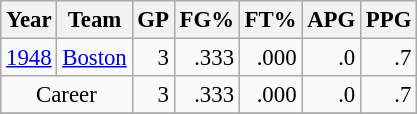<table class="wikitable sortable" style="font-size:95%; text-align:right;">
<tr>
<th>Year</th>
<th>Team</th>
<th>GP</th>
<th>FG%</th>
<th>FT%</th>
<th>APG</th>
<th>PPG</th>
</tr>
<tr>
<td style="text-align:left;"><a href='#'>1948</a></td>
<td style="text-align:left;"><a href='#'>Boston</a></td>
<td>3</td>
<td>.333</td>
<td>.000</td>
<td>.0</td>
<td>.7</td>
</tr>
<tr>
<td style="text-align:center;" colspan="2">Career</td>
<td>3</td>
<td>.333</td>
<td>.000</td>
<td>.0</td>
<td>.7</td>
</tr>
<tr>
</tr>
</table>
